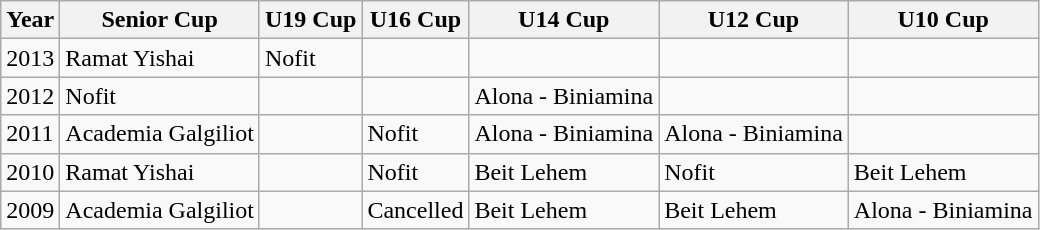<table class="wikitable">
<tr>
<th>Year</th>
<th>Senior Cup</th>
<th>U19 Cup</th>
<th>U16 Cup</th>
<th>U14 Cup</th>
<th>U12 Cup</th>
<th>U10 Cup</th>
</tr>
<tr>
<td>2013</td>
<td>Ramat Yishai</td>
<td>Nofit</td>
<td></td>
<td></td>
<td></td>
<td></td>
</tr>
<tr>
<td>2012</td>
<td>Nofit</td>
<td></td>
<td></td>
<td>Alona - Biniamina</td>
<td></td>
<td></td>
</tr>
<tr>
<td>2011</td>
<td>Academia Galgiliot</td>
<td></td>
<td>Nofit</td>
<td>Alona - Biniamina</td>
<td>Alona - Biniamina</td>
<td></td>
</tr>
<tr>
<td>2010</td>
<td>Ramat Yishai</td>
<td></td>
<td>Nofit</td>
<td>Beit Lehem</td>
<td>Nofit</td>
<td>Beit Lehem</td>
</tr>
<tr>
<td>2009</td>
<td>Academia Galgiliot</td>
<td></td>
<td>Cancelled</td>
<td>Beit Lehem</td>
<td>Beit Lehem</td>
<td>Alona - Biniamina</td>
</tr>
</table>
